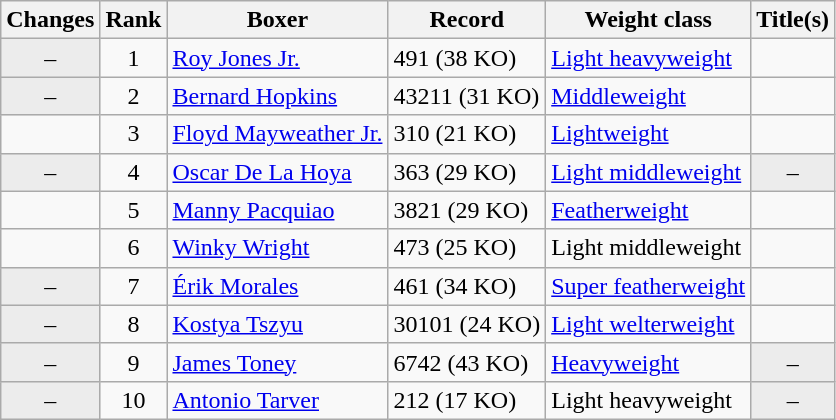<table class="wikitable ">
<tr>
<th>Changes</th>
<th>Rank</th>
<th>Boxer</th>
<th>Record</th>
<th>Weight class</th>
<th>Title(s)</th>
</tr>
<tr>
<td align=center bgcolor=#ECECEC>–</td>
<td align=center>1</td>
<td><a href='#'>Roy Jones Jr.</a></td>
<td>491 (38 KO)</td>
<td><a href='#'>Light heavyweight</a></td>
<td></td>
</tr>
<tr>
<td align=center bgcolor=#ECECEC>–</td>
<td align=center>2</td>
<td><a href='#'>Bernard Hopkins</a></td>
<td>43211 (31 KO)</td>
<td><a href='#'>Middleweight</a></td>
<td></td>
</tr>
<tr>
<td align=center></td>
<td align=center>3</td>
<td><a href='#'>Floyd Mayweather Jr.</a></td>
<td>310 (21 KO)</td>
<td><a href='#'>Lightweight</a></td>
<td></td>
</tr>
<tr>
<td align=center bgcolor=#ECECEC>–</td>
<td align=center>4</td>
<td><a href='#'>Oscar De La Hoya</a></td>
<td>363 (29 KO)</td>
<td><a href='#'>Light middleweight</a></td>
<td align=center bgcolor=#ECECEC data-sort-value="Z">–</td>
</tr>
<tr>
<td align=center></td>
<td align=center>5</td>
<td><a href='#'>Manny Pacquiao</a></td>
<td>3821 (29 KO)</td>
<td><a href='#'>Featherweight</a></td>
<td></td>
</tr>
<tr>
<td align=center></td>
<td align=center>6</td>
<td><a href='#'>Winky Wright</a></td>
<td>473 (25 KO)</td>
<td>Light middleweight</td>
<td></td>
</tr>
<tr>
<td align=center bgcolor=#ECECEC>–</td>
<td align=center>7</td>
<td><a href='#'>Érik Morales</a></td>
<td>461 (34 KO)</td>
<td><a href='#'>Super featherweight</a></td>
<td></td>
</tr>
<tr>
<td align=center bgcolor=#ECECEC>–</td>
<td align=center>8</td>
<td><a href='#'>Kostya Tszyu</a></td>
<td>30101 (24 KO)</td>
<td><a href='#'>Light welterweight</a></td>
<td></td>
</tr>
<tr>
<td align=center bgcolor=#ECECEC>–</td>
<td align=center>9</td>
<td><a href='#'>James Toney</a></td>
<td>6742 (43 KO)</td>
<td><a href='#'>Heavyweight</a></td>
<td align=center bgcolor=#ECECEC data-sort-value="Z">–</td>
</tr>
<tr>
<td align=center bgcolor=#ECECEC>–</td>
<td align=center>10</td>
<td><a href='#'>Antonio Tarver</a></td>
<td>212 (17 KO)</td>
<td>Light heavyweight</td>
<td align=center bgcolor=#ECECEC data-sort-value="Z">–</td>
</tr>
</table>
